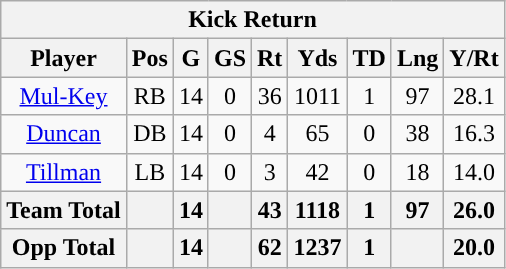<table class="wikitable" style="text-align:center">
<tr>
<th colspan="9">Kick Return</th>
</tr>
<tr>
<th>Player</th>
<th>Pos</th>
<th>G</th>
<th>GS</th>
<th>Rt</th>
<th>Yds</th>
<th>TD</th>
<th>Lng</th>
<th>Y/Rt</th>
</tr>
<tr>
<td><a href='#'>Mul-Key</a></td>
<td>RB</td>
<td>14</td>
<td>0</td>
<td>36</td>
<td>1011</td>
<td>1</td>
<td>97</td>
<td>28.1</td>
</tr>
<tr>
<td><a href='#'>Duncan</a></td>
<td>DB</td>
<td>14</td>
<td>0</td>
<td>4</td>
<td>65</td>
<td>0</td>
<td>38</td>
<td>16.3</td>
</tr>
<tr>
<td><a href='#'>Tillman</a></td>
<td>LB</td>
<td>14</td>
<td>0</td>
<td>3</td>
<td>42</td>
<td>0</td>
<td>18</td>
<td>14.0</td>
</tr>
<tr>
<th>Team Total</th>
<th></th>
<th>14</th>
<th></th>
<th>43</th>
<th>1118</th>
<th>1</th>
<th>97</th>
<th>26.0</th>
</tr>
<tr>
<th>Opp Total</th>
<th></th>
<th>14</th>
<th></th>
<th>62</th>
<th>1237</th>
<th>1</th>
<th></th>
<th>20.0</th>
</tr>
</table>
